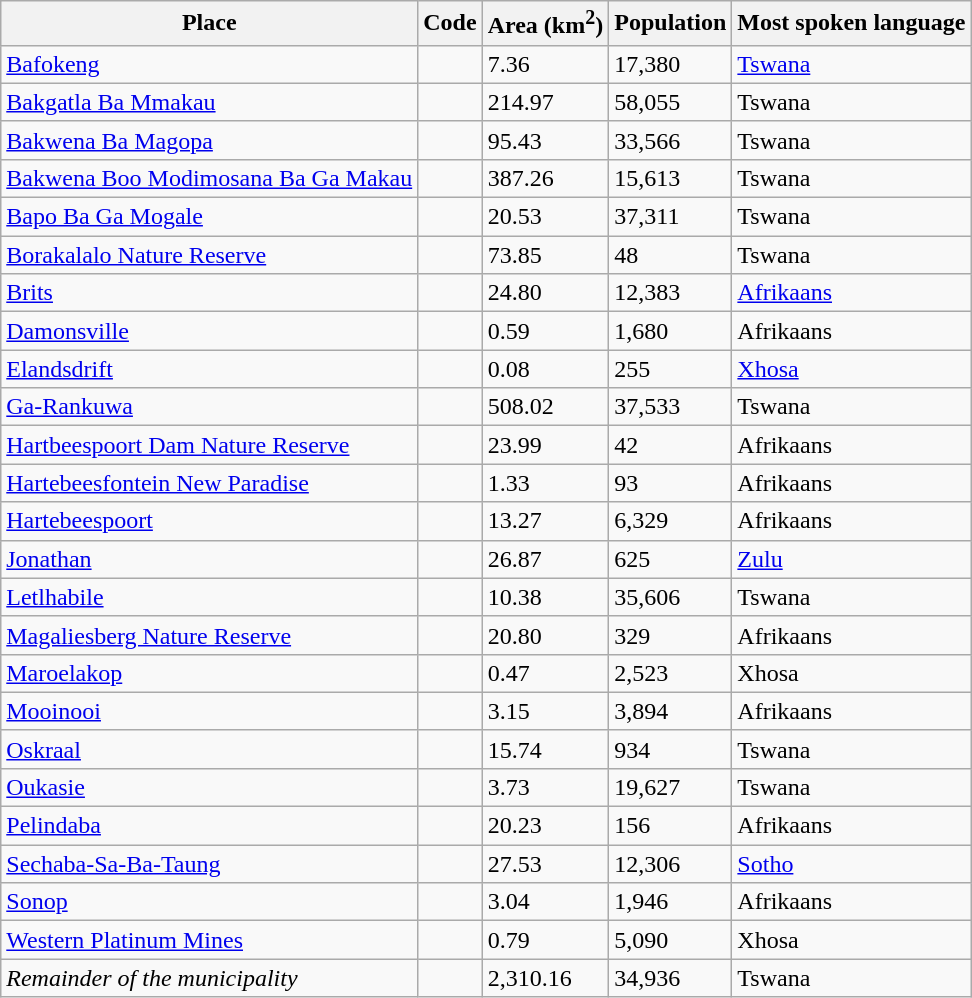<table class="wikitable sortable">
<tr>
<th>Place</th>
<th>Code</th>
<th>Area (km<sup>2</sup>)</th>
<th>Population</th>
<th>Most spoken language</th>
</tr>
<tr>
<td><a href='#'>Bafokeng</a></td>
<td></td>
<td>7.36</td>
<td>17,380</td>
<td><a href='#'>Tswana</a></td>
</tr>
<tr>
<td><a href='#'>Bakgatla Ba Mmakau</a></td>
<td></td>
<td>214.97</td>
<td>58,055</td>
<td>Tswana</td>
</tr>
<tr>
<td><a href='#'>Bakwena Ba Magopa</a></td>
<td></td>
<td>95.43</td>
<td>33,566</td>
<td>Tswana</td>
</tr>
<tr>
<td><a href='#'>Bakwena Boo Modimosana Ba Ga Makau</a></td>
<td></td>
<td>387.26</td>
<td>15,613</td>
<td>Tswana</td>
</tr>
<tr>
<td><a href='#'>Bapo Ba Ga Mogale</a></td>
<td></td>
<td>20.53</td>
<td>37,311</td>
<td>Tswana</td>
</tr>
<tr>
<td><a href='#'>Borakalalo Nature Reserve</a></td>
<td></td>
<td>73.85</td>
<td>48</td>
<td>Tswana</td>
</tr>
<tr>
<td><a href='#'>Brits</a></td>
<td></td>
<td>24.80</td>
<td>12,383</td>
<td><a href='#'>Afrikaans</a></td>
</tr>
<tr>
<td><a href='#'>Damonsville</a></td>
<td></td>
<td>0.59</td>
<td>1,680</td>
<td>Afrikaans</td>
</tr>
<tr>
<td><a href='#'>Elandsdrift</a></td>
<td></td>
<td>0.08</td>
<td>255</td>
<td><a href='#'>Xhosa</a></td>
</tr>
<tr>
<td><a href='#'>Ga-Rankuwa</a></td>
<td></td>
<td>508.02</td>
<td>37,533</td>
<td>Tswana</td>
</tr>
<tr>
<td><a href='#'>Hartbeespoort Dam Nature Reserve</a></td>
<td></td>
<td>23.99</td>
<td>42</td>
<td>Afrikaans</td>
</tr>
<tr>
<td><a href='#'>Hartebeesfontein New Paradise</a></td>
<td></td>
<td>1.33</td>
<td>93</td>
<td>Afrikaans</td>
</tr>
<tr>
<td><a href='#'>Hartebeespoort</a></td>
<td></td>
<td>13.27</td>
<td>6,329</td>
<td>Afrikaans</td>
</tr>
<tr>
<td><a href='#'>Jonathan</a></td>
<td></td>
<td>26.87</td>
<td>625</td>
<td><a href='#'>Zulu</a></td>
</tr>
<tr>
<td><a href='#'>Letlhabile</a></td>
<td></td>
<td>10.38</td>
<td>35,606</td>
<td>Tswana</td>
</tr>
<tr>
<td><a href='#'>Magaliesberg Nature Reserve</a></td>
<td></td>
<td>20.80</td>
<td>329</td>
<td>Afrikaans</td>
</tr>
<tr>
<td><a href='#'>Maroelakop</a></td>
<td></td>
<td>0.47</td>
<td>2,523</td>
<td>Xhosa</td>
</tr>
<tr>
<td><a href='#'>Mooinooi</a></td>
<td></td>
<td>3.15</td>
<td>3,894</td>
<td>Afrikaans</td>
</tr>
<tr>
<td><a href='#'>Oskraal</a></td>
<td></td>
<td>15.74</td>
<td>934</td>
<td>Tswana</td>
</tr>
<tr>
<td><a href='#'>Oukasie</a></td>
<td></td>
<td>3.73</td>
<td>19,627</td>
<td>Tswana</td>
</tr>
<tr>
<td><a href='#'>Pelindaba</a></td>
<td></td>
<td>20.23</td>
<td>156</td>
<td>Afrikaans</td>
</tr>
<tr>
<td><a href='#'>Sechaba-Sa-Ba-Taung</a></td>
<td></td>
<td>27.53</td>
<td>12,306</td>
<td><a href='#'>Sotho</a></td>
</tr>
<tr>
<td><a href='#'>Sonop</a></td>
<td></td>
<td>3.04</td>
<td>1,946</td>
<td>Afrikaans</td>
</tr>
<tr>
<td><a href='#'>Western Platinum Mines</a></td>
<td></td>
<td>0.79</td>
<td>5,090</td>
<td>Xhosa</td>
</tr>
<tr>
<td><em>Remainder of the municipality</em></td>
<td></td>
<td>2,310.16</td>
<td>34,936</td>
<td>Tswana</td>
</tr>
</table>
